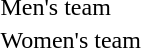<table>
<tr>
<td>Men's team<br></td>
<td></td>
<td></td>
<td></td>
</tr>
<tr>
<td>Women's team<br></td>
<td></td>
<td></td>
<td></td>
</tr>
</table>
